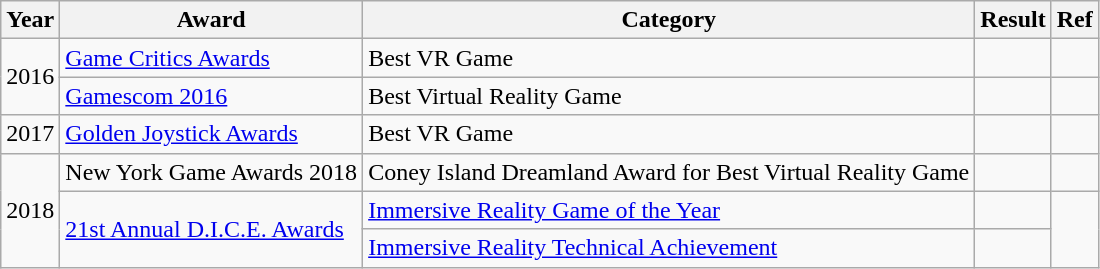<table class="wikitable sortable">
<tr>
<th>Year</th>
<th>Award</th>
<th>Category</th>
<th>Result</th>
<th>Ref</th>
</tr>
<tr>
<td style="text-align:center;" rowspan="2">2016</td>
<td rowspan="1"><a href='#'>Game Critics Awards</a></td>
<td>Best VR Game</td>
<td></td>
<td rowspan="1" style="text-align:center;"></td>
</tr>
<tr>
<td rowspan="1"><a href='#'>Gamescom 2016</a></td>
<td>Best Virtual Reality Game</td>
<td></td>
<td rowspan="1" style="text-align:center;"></td>
</tr>
<tr>
<td style="text-align:center;" rowspan="1">2017</td>
<td rowspan="1"><a href='#'>Golden Joystick Awards</a></td>
<td>Best VR Game</td>
<td></td>
<td rowspan="1" style="text-align:center;"></td>
</tr>
<tr>
<td style="text-align:center;" rowspan="3">2018</td>
<td rowspan="1">New York Game Awards 2018</td>
<td>Coney Island Dreamland Award for Best Virtual Reality Game</td>
<td></td>
<td rowspan="1" style="text-align:center;"></td>
</tr>
<tr>
<td rowspan="2"><a href='#'>21st Annual D.I.C.E. Awards</a></td>
<td><a href='#'>Immersive Reality Game of the Year</a></td>
<td></td>
<td rowspan="2" style="text-align:center;"></td>
</tr>
<tr>
<td><a href='#'>Immersive Reality Technical Achievement</a></td>
<td></td>
</tr>
</table>
